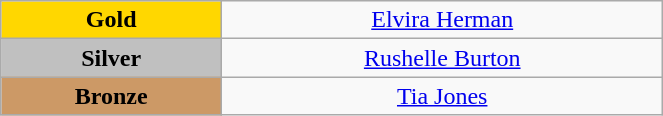<table class="wikitable" style=" text-align:center; " width="35%">
<tr>
<td style="background:gold"><strong>Gold</strong></td>
<td><a href='#'>Elvira Herman</a> <br><small></small></td>
</tr>
<tr>
<td style="background:silver"><strong>Silver</strong></td>
<td><a href='#'>Rushelle Burton</a><br><small> </small></td>
</tr>
<tr>
<td style="background:#cc9966"><strong>Bronze</strong></td>
<td><a href='#'>Tia Jones</a> <br><small></small></td>
</tr>
</table>
